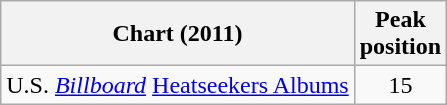<table class="wikitable sortable">
<tr>
<th>Chart (2011)</th>
<th>Peak<br>position</th>
</tr>
<tr>
<td>U.S. <em><a href='#'>Billboard</a></em> <a href='#'>Heatseekers Albums</a></td>
<td style="text-align:center;">15</td>
</tr>
</table>
